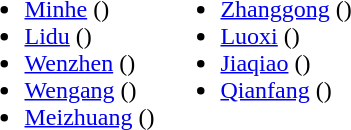<table>
<tr>
<td valign="top"><br><ul><li><a href='#'>Minhe</a> ()</li><li><a href='#'>Lidu</a> ()</li><li><a href='#'>Wenzhen</a> ()</li><li><a href='#'>Wengang</a> ()</li><li><a href='#'>Meizhuang</a> ()</li></ul></td>
<td valign="top"><br><ul><li><a href='#'>Zhanggong</a> ()</li><li><a href='#'>Luoxi</a> ()</li><li><a href='#'>Jiaqiao</a> ()</li><li><a href='#'>Qianfang</a> ()</li></ul></td>
</tr>
</table>
